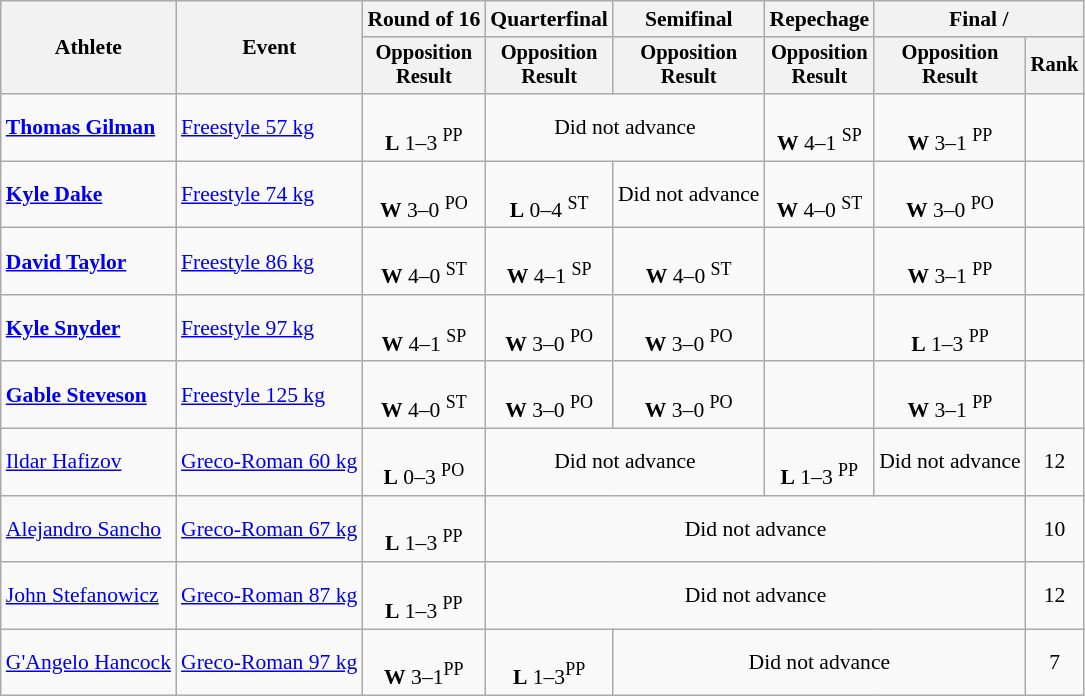<table class=wikitable style=font-size:90%;text-align:center>
<tr>
<th rowspan=2>Athlete</th>
<th rowspan=2>Event</th>
<th>Round of 16</th>
<th>Quarterfinal</th>
<th>Semifinal</th>
<th>Repechage</th>
<th colspan=2>Final / </th>
</tr>
<tr style=font-size:95%>
<th>Opposition<br>Result</th>
<th>Opposition<br>Result</th>
<th>Opposition<br>Result</th>
<th>Opposition<br>Result</th>
<th>Opposition<br>Result</th>
<th>Rank</th>
</tr>
<tr>
<td align=left><strong><a href='#'>Thomas Gilman</a></strong></td>
<td align=left><a href='#'>Freestyle 57 kg</a></td>
<td><br><strong>L</strong> 1–3 <sup>PP</sup></td>
<td colspan=2>Did not advance</td>
<td><br><strong>W</strong> 4–1 <sup>SP</sup></td>
<td><br><strong>W</strong> 3–1 <sup>PP</sup></td>
<td></td>
</tr>
<tr>
<td align=left><strong><a href='#'>Kyle Dake</a></strong></td>
<td align=left><a href='#'>Freestyle 74 kg</a></td>
<td><br><strong>W</strong> 3–0 <sup>PO</sup></td>
<td><br><strong>L</strong> 0–4 <sup>ST</sup></td>
<td>Did not advance</td>
<td><br><strong>W</strong> 4–0 <sup>ST</sup></td>
<td><br><strong>W</strong> 3–0 <sup>PO</sup></td>
<td></td>
</tr>
<tr>
<td align=left><strong><a href='#'>David Taylor</a></strong></td>
<td align=left><a href='#'>Freestyle 86 kg</a></td>
<td><br><strong>W</strong> 4–0 <sup>ST</sup></td>
<td><br><strong>W</strong> 4–1 <sup>SP</sup></td>
<td><br><strong>W</strong> 4–0 <sup>ST</sup></td>
<td></td>
<td><br><strong>W</strong> 3–1 <sup>PP</sup></td>
<td></td>
</tr>
<tr>
<td align=left><strong><a href='#'>Kyle Snyder</a></strong></td>
<td align=left><a href='#'>Freestyle 97 kg</a></td>
<td><br><strong>W</strong> 4–1 <sup>SP</sup></td>
<td><br><strong>W</strong> 3–0 <sup>PO</sup></td>
<td><br><strong>W</strong> 3–0 <sup>PO</sup></td>
<td></td>
<td><br><strong>L</strong> 1–3 <sup>PP</sup></td>
<td></td>
</tr>
<tr>
<td align=left><strong><a href='#'>Gable Steveson</a></strong></td>
<td align=left><a href='#'>Freestyle 125 kg</a></td>
<td><br><strong>W</strong> 4–0 <sup>ST</sup></td>
<td><br><strong>W</strong> 3–0 <sup>PO</sup></td>
<td><br><strong>W</strong> 3–0 <sup>PO</sup></td>
<td></td>
<td><br><strong>W</strong> 3–1 <sup>PP</sup></td>
<td></td>
</tr>
<tr>
<td align=left><a href='#'>Ildar Hafizov</a></td>
<td align=left><a href='#'>Greco-Roman 60 kg</a></td>
<td><br><strong>L</strong> 0–3 <sup>PO</sup></td>
<td colspan=2>Did not advance</td>
<td><br><strong>L</strong> 1–3 <sup>PP</sup></td>
<td>Did not advance</td>
<td>12</td>
</tr>
<tr>
<td align=left><a href='#'>Alejandro Sancho</a></td>
<td align=left><a href='#'>Greco-Roman 67 kg</a></td>
<td><br><strong>L</strong> 1–3 <sup>PP</sup></td>
<td colspan=4>Did not advance</td>
<td>10</td>
</tr>
<tr>
<td align=left><a href='#'>John Stefanowicz</a></td>
<td align=left><a href='#'>Greco-Roman 87 kg</a></td>
<td><br><strong>L</strong> 1–3 <sup>PP</sup></td>
<td colspan=4>Did not advance</td>
<td>12</td>
</tr>
<tr>
<td align=left><a href='#'>G'Angelo Hancock</a></td>
<td align=left><a href='#'>Greco-Roman 97 kg</a></td>
<td><br><strong>W</strong> 3–1<sup>PP</sup></td>
<td><br><strong>L</strong> 1–3<sup>PP</sup></td>
<td colspan=3>Did not advance</td>
<td>7</td>
</tr>
</table>
